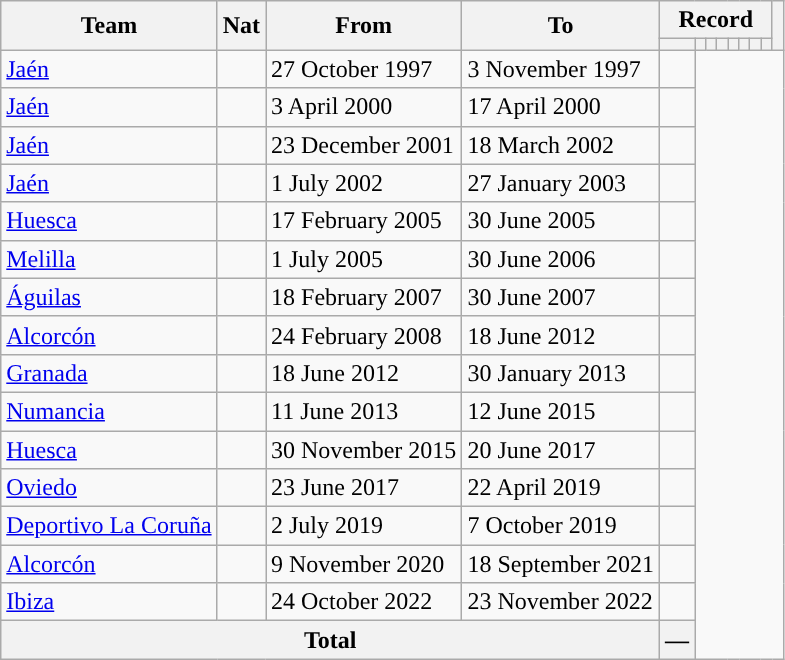<table class="wikitable" style="text-align: center">
<tr>
<th rowspan="2">Team</th>
<th rowspan="2">Nat</th>
<th rowspan="2">From</th>
<th rowspan="2">To</th>
<th colspan="8">Record</th>
<th rowspan=2></th>
</tr>
<tr>
<th></th>
<th></th>
<th></th>
<th></th>
<th></th>
<th></th>
<th></th>
<th></th>
</tr>
<tr>
<td align="left"><a href='#'>Jaén</a></td>
<td></td>
<td align=left>27 October 1997</td>
<td align=left>3 November 1997<br></td>
<td></td>
</tr>
<tr>
<td align="left"><a href='#'>Jaén</a></td>
<td></td>
<td align=left>3 April 2000</td>
<td align=left>17 April 2000<br></td>
<td></td>
</tr>
<tr>
<td align="left"><a href='#'>Jaén</a></td>
<td></td>
<td align=left>23 December 2001</td>
<td align=left>18 March 2002<br></td>
<td></td>
</tr>
<tr>
<td align="left"><a href='#'>Jaén</a></td>
<td></td>
<td align=left>1 July 2002</td>
<td align=left>27 January 2003<br></td>
<td></td>
</tr>
<tr>
<td align="left"><a href='#'>Huesca</a></td>
<td></td>
<td align=left>17 February 2005</td>
<td align=left>30 June 2005<br></td>
<td></td>
</tr>
<tr>
<td align="left"><a href='#'>Melilla</a></td>
<td></td>
<td align=left>1 July 2005</td>
<td align=left>30 June 2006<br></td>
<td></td>
</tr>
<tr>
<td align="left"><a href='#'>Águilas</a></td>
<td></td>
<td align=left>18 February 2007</td>
<td align=left>30 June 2007<br></td>
<td></td>
</tr>
<tr>
<td align="left"><a href='#'>Alcorcón</a></td>
<td></td>
<td align=left>24 February 2008</td>
<td align=left>18 June 2012<br></td>
<td></td>
</tr>
<tr>
<td align="left"><a href='#'>Granada</a></td>
<td></td>
<td align=left>18 June 2012</td>
<td align=left>30 January 2013<br></td>
<td></td>
</tr>
<tr>
<td align="left"><a href='#'>Numancia</a></td>
<td></td>
<td align=left>11 June 2013</td>
<td align=left>12 June 2015<br></td>
<td></td>
</tr>
<tr>
<td align="left"><a href='#'>Huesca</a></td>
<td></td>
<td align=left>30 November 2015</td>
<td align=left>20 June 2017<br></td>
<td></td>
</tr>
<tr>
<td align="left"><a href='#'>Oviedo</a></td>
<td></td>
<td align=left>23 June 2017</td>
<td align=left>22 April 2019<br></td>
<td></td>
</tr>
<tr>
<td align="left"><a href='#'>Deportivo La Coruña</a></td>
<td></td>
<td align=left>2 July 2019</td>
<td align=left>7 October 2019<br></td>
<td></td>
</tr>
<tr>
<td align="left"><a href='#'>Alcorcón</a></td>
<td></td>
<td align=left>9 November 2020</td>
<td align=left>18 September 2021<br></td>
<td></td>
</tr>
<tr>
<td align="left"><a href='#'>Ibiza</a></td>
<td></td>
<td align=left>24 October 2022</td>
<td align=left>23 November 2022<br></td>
<td></td>
</tr>
<tr>
<th colspan="4">Total<br></th>
<th>—</th>
</tr>
</table>
